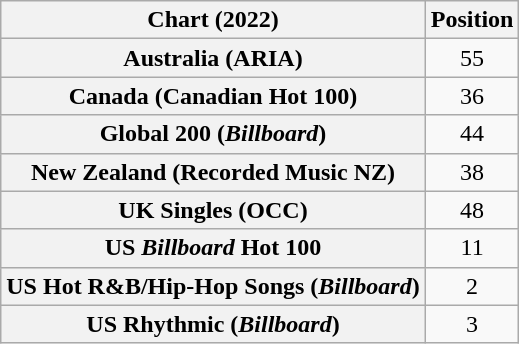<table class="wikitable sortable plainrowheaders" style="text-align:center">
<tr>
<th scope="col">Chart (2022)</th>
<th scope="col">Position</th>
</tr>
<tr>
<th scope="row">Australia (ARIA)</th>
<td>55</td>
</tr>
<tr>
<th scope="row">Canada (Canadian Hot 100)</th>
<td>36</td>
</tr>
<tr>
<th scope="row">Global 200 (<em>Billboard</em>)</th>
<td>44</td>
</tr>
<tr>
<th scope="row">New Zealand (Recorded Music NZ)</th>
<td>38</td>
</tr>
<tr>
<th scope="row">UK Singles (OCC)</th>
<td>48</td>
</tr>
<tr>
<th scope="row">US <em>Billboard</em> Hot 100</th>
<td>11</td>
</tr>
<tr>
<th scope="row">US Hot R&B/Hip-Hop Songs (<em>Billboard</em>)</th>
<td>2</td>
</tr>
<tr>
<th scope="row">US Rhythmic (<em>Billboard</em>)</th>
<td>3</td>
</tr>
</table>
